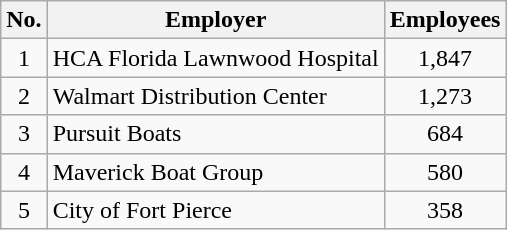<table class="wikitable sortable">
<tr>
<th>No.</th>
<th>Employer</th>
<th>Employees</th>
</tr>
<tr>
<td align=center>1</td>
<td>HCA Florida Lawnwood Hospital</td>
<td align=center>1,847</td>
</tr>
<tr>
<td align=center>2</td>
<td>Walmart Distribution Center</td>
<td align=center>1,273</td>
</tr>
<tr>
<td align=center>3</td>
<td>Pursuit Boats</td>
<td align=center>684</td>
</tr>
<tr>
<td align=center>4</td>
<td>Maverick Boat Group</td>
<td align=center>580</td>
</tr>
<tr>
<td align=center>5</td>
<td>City of Fort Pierce</td>
<td align=center>358</td>
</tr>
</table>
